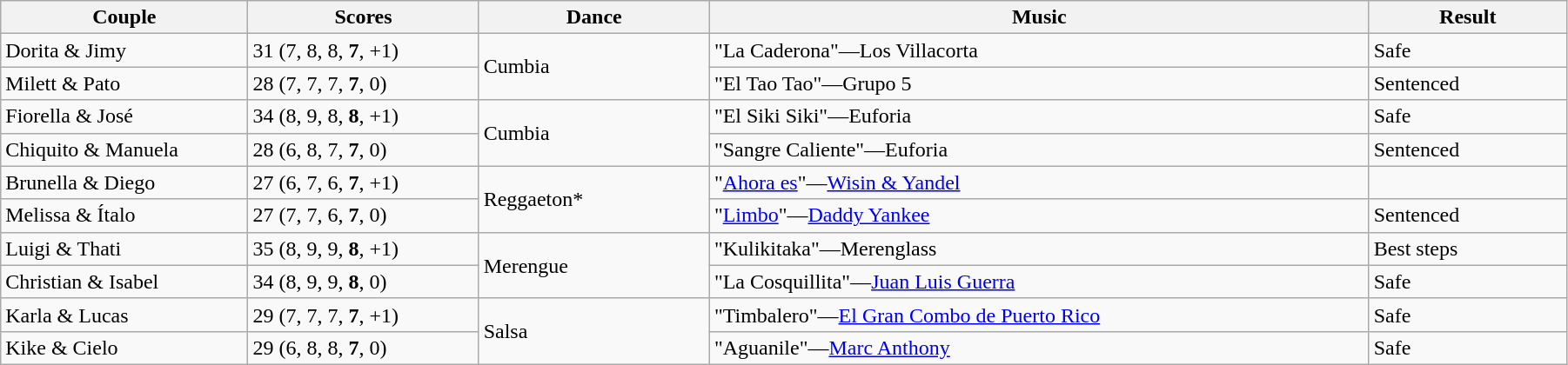<table class="wikitable sortable" style="width:95%; white-space:nowrap">
<tr>
<th style="width:15%;">Couple</th>
<th style="width:14%;">Scores</th>
<th style="width:14%;">Dance</th>
<th style="width:40%;">Music</th>
<th style="width:12%;">Result</th>
</tr>
<tr>
<td>Dorita & Jimy</td>
<td>31 (7, 8, 8, <strong>7</strong>, +1)</td>
<td rowspan=2>Cumbia</td>
<td>"La Caderona"—Los Villacorta</td>
<td>Safe</td>
</tr>
<tr>
<td>Milett & Pato</td>
<td>28 (7, 7, 7, <strong>7</strong>, 0)</td>
<td>"El Tao Tao"—Grupo 5</td>
<td>Sentenced</td>
</tr>
<tr>
<td>Fiorella & José</td>
<td>34 (8, 9, 8, <strong>8</strong>, +1)</td>
<td rowspan=2>Cumbia</td>
<td>"El Siki Siki"—Euforia</td>
<td>Safe</td>
</tr>
<tr>
<td>Chiquito & Manuela</td>
<td>28 (6, 8, 7, <strong>7</strong>, 0)</td>
<td>"Sangre Caliente"—Euforia</td>
<td>Sentenced</td>
</tr>
<tr>
<td>Brunella & Diego</td>
<td>27 (6, 7, 6, <strong>7</strong>, +1)</td>
<td rowspan=2>Reggaeton*</td>
<td>"<a href='#'>Ahora es</a>"—<a href='#'>Wisin & Yandel</a></td>
<td></td>
</tr>
<tr>
<td>Melissa & Ítalo</td>
<td>27 (7, 7, 6, <strong>7</strong>, 0)</td>
<td>"<a href='#'>Limbo</a>"—<a href='#'>Daddy Yankee</a></td>
<td>Sentenced</td>
</tr>
<tr>
<td>Luigi & Thati</td>
<td>35 (8, 9, 9, <strong>8</strong>, +1)</td>
<td rowspan=2>Merengue</td>
<td>"Kulikitaka"—Merenglass</td>
<td>Best steps</td>
</tr>
<tr>
<td>Christian & Isabel</td>
<td>34 (8, 9, 9, <strong>8</strong>, 0)</td>
<td>"La Cosquillita"—<a href='#'>Juan Luis Guerra</a></td>
<td>Safe</td>
</tr>
<tr>
<td>Karla & Lucas</td>
<td>29 (7, 7, 7, <strong>7</strong>, +1)</td>
<td rowspan=2>Salsa</td>
<td>"Timbalero"—<a href='#'>El Gran Combo de Puerto Rico</a></td>
<td>Safe</td>
</tr>
<tr>
<td>Kike & Cielo</td>
<td>29 (6, 8, 8, <strong>7</strong>, 0)</td>
<td>"Aguanile"—<a href='#'>Marc Anthony</a></td>
<td>Safe</td>
</tr>
</table>
